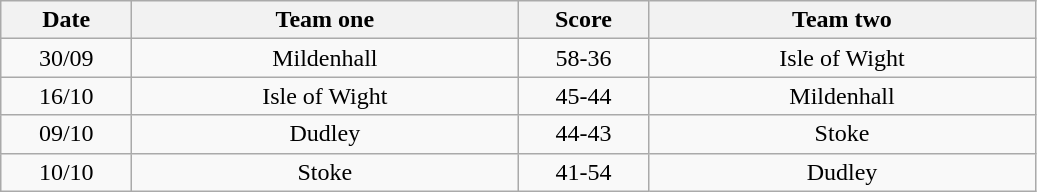<table class="wikitable" style="text-align: center">
<tr>
<th width=80>Date</th>
<th width=250>Team one</th>
<th width=80>Score</th>
<th width=250>Team two</th>
</tr>
<tr>
<td>30/09</td>
<td>Mildenhall</td>
<td>58-36</td>
<td>Isle of Wight</td>
</tr>
<tr>
<td>16/10</td>
<td>Isle of Wight</td>
<td>45-44</td>
<td>Mildenhall</td>
</tr>
<tr>
<td>09/10</td>
<td>Dudley</td>
<td>44-43</td>
<td>Stoke</td>
</tr>
<tr>
<td>10/10</td>
<td>Stoke</td>
<td>41-54</td>
<td>Dudley</td>
</tr>
</table>
